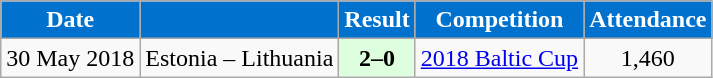<table class="wikitable"style="text-align:center">
<tr>
<th style="background:#0072CE; color:white">Date</th>
<th style="background:#0072CE; color:white"></th>
<th style="background:#0072CE; color:white">Result</th>
<th style="background:#0072CE; color:white">Competition</th>
<th style="background:#0072CE; color:white">Attendance</th>
</tr>
<tr>
<td>30 May 2018</td>
<td> Estonia – Lithuania </td>
<td style="background:#dfd;"><strong>2–0</strong></td>
<td><a href='#'>2018 Baltic Cup</a></td>
<td>1,460</td>
</tr>
</table>
